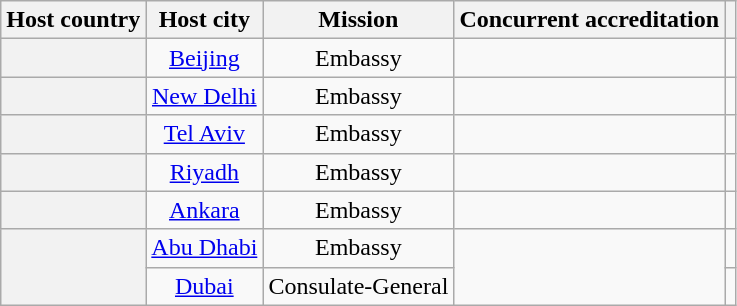<table class="wikitable plainrowheaders" style="text-align:center;">
<tr>
<th scope="col">Host country</th>
<th scope="col">Host city</th>
<th scope="col">Mission</th>
<th scope="col">Concurrent accreditation</th>
<th scope="col"></th>
</tr>
<tr>
<th scope="row"></th>
<td><a href='#'>Beijing</a></td>
<td>Embassy</td>
<td></td>
<td></td>
</tr>
<tr>
<th scope="row"></th>
<td><a href='#'>New Delhi</a></td>
<td>Embassy</td>
<td></td>
<td></td>
</tr>
<tr>
<th scope="row"></th>
<td><a href='#'>Tel Aviv</a></td>
<td>Embassy</td>
<td></td>
<td></td>
</tr>
<tr>
<th scope="row"></th>
<td><a href='#'>Riyadh</a></td>
<td>Embassy</td>
<td></td>
<td></td>
</tr>
<tr>
<th scope="row"></th>
<td><a href='#'>Ankara</a></td>
<td>Embassy</td>
<td></td>
<td></td>
</tr>
<tr>
<th scope="row" rowspan="2"></th>
<td><a href='#'>Abu Dhabi</a></td>
<td>Embassy</td>
<td rowspan="2"></td>
<td></td>
</tr>
<tr>
<td><a href='#'>Dubai</a></td>
<td>Consulate-General</td>
<td></td>
</tr>
</table>
